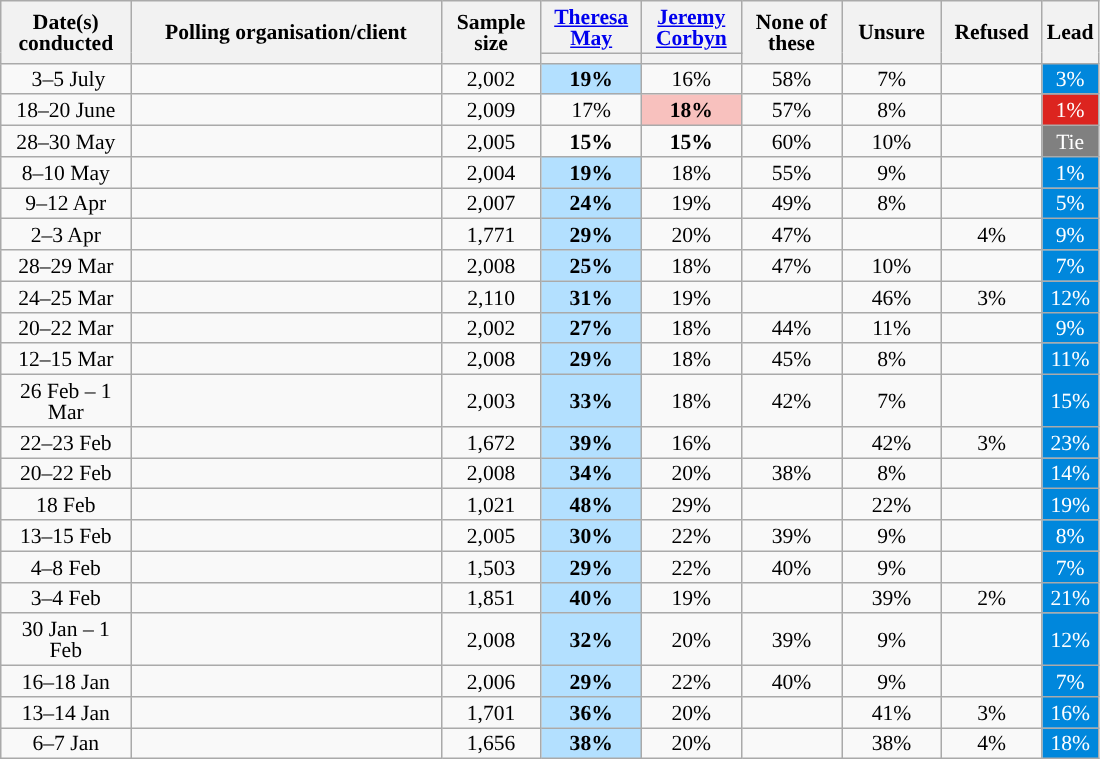<table class="wikitable collapsible sortable" style="text-align:center;font-size:90%;line-height:14px">
<tr>
<th style="width:80px;" rowspan="2" class="unsortable">Date(s)<br>conducted</th>
<th style="width:200px;" rowspan="2">Polling organisation/client</th>
<th style="width:60px;" rowspan="2">Sample size</th>
<th style="width:60px;" class="unsortable"><a href='#'>Theresa May</a></th>
<th style="width:60px;" class="unsortable"><a href='#'>Jeremy Corbyn</a></th>
<th style="width:60px;" rowspan="2" class="unsortable">None of these</th>
<th style="width:60px;" rowspan="2" class="unsortable">Unsure</th>
<th style="width:60px;" rowspan="2" class="unsortable">Refused</th>
<th class="unsortable" style="width:20px;" rowspan="2">Lead</th>
</tr>
<tr>
<th class="unsortable" style="color:inherit;background:"></th>
<th class="unsortable" style="color:inherit;background:"></th>
</tr>
<tr>
<td> 3–5 July</td>
<td></td>
<td>2,002</td>
<td style="background:#B3E0FF"><strong>19%</strong></td>
<td>16%</td>
<td>58%</td>
<td>7%</td>
<td></td>
<td style="background:#0087DC; color:white;">3%</td>
</tr>
<tr>
<td>18–20 June</td>
<td> </td>
<td>2,009</td>
<td>17%</td>
<td style="background:#F8C1BE"><strong>18%</strong></td>
<td>57%</td>
<td>8%</td>
<td></td>
<td style="background:#DC241f; color:white;">1%</td>
</tr>
<tr>
<td>28–30 May</td>
<td> </td>
<td>2,005</td>
<td><strong>15%</strong></td>
<td><strong>15%</strong></td>
<td>60%</td>
<td>10%</td>
<td></td>
<td style="background:gray; color:white;">Tie</td>
</tr>
<tr>
<td>8–10 May</td>
<td> </td>
<td>2,004</td>
<td style="background:#B3E0FF"><strong>19%</strong></td>
<td>18%</td>
<td>55%</td>
<td>9%</td>
<td></td>
<td style="background:#0087DC; color:white;">1%</td>
</tr>
<tr>
<td>9–12 Apr</td>
<td></td>
<td>2,007</td>
<td style="background:#B3E0FF"><strong>24%</strong></td>
<td>19%</td>
<td>49%</td>
<td>8%</td>
<td></td>
<td style="background:#0087DC; color:white;">5%</td>
</tr>
<tr>
<td>2–3 Apr</td>
<td></td>
<td>1,771</td>
<td style="background:#B3E0FF"><strong>29%</strong></td>
<td>20%</td>
<td>47%</td>
<td></td>
<td>4%</td>
<td style="background:#0087DC; color:white;">9%</td>
</tr>
<tr>
<td>28–29 Mar</td>
<td></td>
<td>2,008</td>
<td style="background:#B3E0FF"><strong>25%</strong></td>
<td>18%</td>
<td>47%</td>
<td>10%</td>
<td></td>
<td style="background:#0087DC; color:white;">7%</td>
</tr>
<tr>
<td>24–25 Mar</td>
<td></td>
<td>2,110</td>
<td style="background:#B3E0FF"><strong>31%</strong></td>
<td>19%</td>
<td></td>
<td>46%</td>
<td>3%</td>
<td style="background:#0087DC; color:white;">12%</td>
</tr>
<tr>
<td>20–22 Mar</td>
<td></td>
<td>2,002</td>
<td style="background:#B3E0FF"><strong>27%</strong></td>
<td>18%</td>
<td>44%</td>
<td>11%</td>
<td></td>
<td style="background:#0087DC; color:white;">9%</td>
</tr>
<tr>
<td>12–15 Mar</td>
<td> </td>
<td>2,008</td>
<td style="background:#B3E0FF"><strong>29%</strong></td>
<td>18%</td>
<td>45%</td>
<td>8%</td>
<td></td>
<td style="background:#0087DC; color:white;">11%</td>
</tr>
<tr>
<td>26 Feb – 1 Mar</td>
<td> </td>
<td>2,003</td>
<td style="background:#B3E0FF"><strong>33%</strong></td>
<td>18%</td>
<td>42%</td>
<td>7%</td>
<td></td>
<td style="background:#0087DC; color:white;">15%</td>
</tr>
<tr>
<td>22–23 Feb</td>
<td></td>
<td>1,672</td>
<td style="background:#B3E0FF"><strong>39%</strong></td>
<td>16%</td>
<td></td>
<td>42%</td>
<td>3%</td>
<td style="background:#0087DC; color:white;">23%</td>
</tr>
<tr>
<td>20–22 Feb</td>
<td> </td>
<td>2,008</td>
<td style="background:#B3E0FF"><strong>34%</strong></td>
<td>20%</td>
<td>38%</td>
<td>8%</td>
<td></td>
<td style="background:#0087DC; color:white;">14%</td>
</tr>
<tr>
<td>18 Feb</td>
<td></td>
<td>1,021</td>
<td style="background:#B3E0FF"><strong>48%</strong></td>
<td>29%</td>
<td></td>
<td>22%</td>
<td></td>
<td style="background:#0087DC; color:white;">19%</td>
</tr>
<tr>
<td>13–15 Feb</td>
<td> </td>
<td>2,005</td>
<td style="background:#B3E0FF"><strong>30%</strong></td>
<td>22%</td>
<td>39%</td>
<td>9%</td>
<td></td>
<td style="background:#0087DC; color:white;">8%</td>
</tr>
<tr>
<td>4–8 Feb</td>
<td></td>
<td>1,503</td>
<td style="background:#B3E0FF"><strong>29%</strong></td>
<td>22%</td>
<td>40%</td>
<td>9%</td>
<td></td>
<td style="background:#0087DC; color:white;">7%</td>
</tr>
<tr>
<td>3–4 Feb</td>
<td></td>
<td>1,851</td>
<td style="background:#B3E0FF"><strong>40%</strong></td>
<td>19%</td>
<td></td>
<td>39%</td>
<td>2%</td>
<td style="background:#0087DC; color:white;">21%</td>
</tr>
<tr>
<td>30 Jan – 1 Feb</td>
<td></td>
<td>2,008</td>
<td style="background:#B3E0FF"><strong>32%</strong></td>
<td>20%</td>
<td>39%</td>
<td>9%</td>
<td></td>
<td style="background:#0087DC; color:white;">12%</td>
</tr>
<tr>
<td>16–18 Jan</td>
<td></td>
<td>2,006</td>
<td style="background:#B3E0FF"><strong>29%</strong></td>
<td>22%</td>
<td>40%</td>
<td>9%</td>
<td></td>
<td style="background:#0087DC; color:white;">7%</td>
</tr>
<tr>
<td>13–14 Jan</td>
<td></td>
<td>1,701</td>
<td style="background:#B3E0FF"><strong>36%</strong></td>
<td>20%</td>
<td></td>
<td>41%</td>
<td>3%</td>
<td style="background:#0087DC; color:white;">16%</td>
</tr>
<tr>
<td>6–7 Jan</td>
<td></td>
<td>1,656</td>
<td style="background:#B3E0FF"><strong>38%</strong></td>
<td>20%</td>
<td></td>
<td>38%</td>
<td>4%</td>
<td style="background:#0087DC; color:white;">18%</td>
</tr>
</table>
